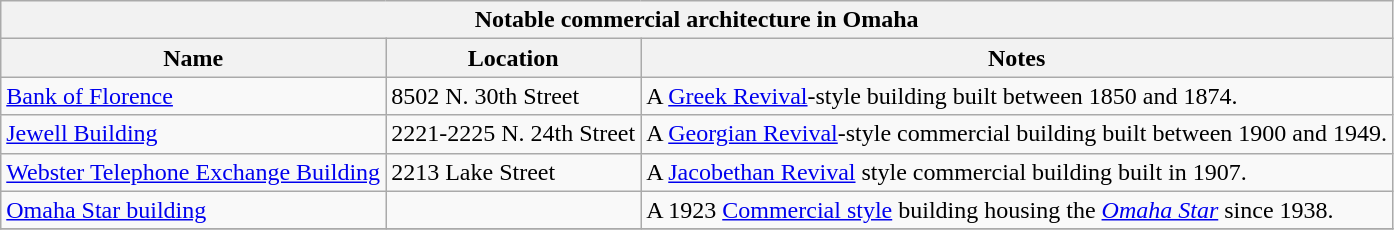<table class="wikitable">
<tr>
<th align="center" colspan="6"><strong>Notable commercial architecture in Omaha</strong></th>
</tr>
<tr>
<th>Name</th>
<th>Location</th>
<th>Notes</th>
</tr>
<tr>
<td><a href='#'>Bank of Florence</a></td>
<td>8502 N. 30th Street</td>
<td>A <a href='#'>Greek Revival</a>-style building built between 1850 and 1874.</td>
</tr>
<tr>
<td><a href='#'>Jewell Building</a></td>
<td>2221-2225 N. 24th Street</td>
<td>A <a href='#'>Georgian Revival</a>-style commercial building built between 1900 and 1949.</td>
</tr>
<tr>
<td><a href='#'>Webster Telephone Exchange Building</a></td>
<td>2213 Lake Street</td>
<td>A <a href='#'>Jacobethan Revival</a> style commercial building built in 1907.</td>
</tr>
<tr>
<td><a href='#'>Omaha Star building</a></td>
<td></td>
<td>A 1923 <a href='#'>Commercial style</a> building housing the <em><a href='#'>Omaha Star</a></em> since 1938.</td>
</tr>
<tr>
</tr>
</table>
